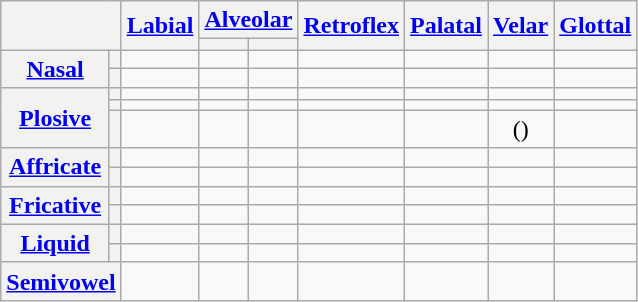<table class="wikitable" style="text-align:center;">
<tr>
<th rowspan="2" colspan="2"></th>
<th rowspan="2"><a href='#'>Labial</a></th>
<th colspan="2"><a href='#'>Alveolar</a></th>
<th rowspan="2"><a href='#'>Retroflex</a></th>
<th rowspan="2"><a href='#'>Palatal</a></th>
<th rowspan="2"><a href='#'>Velar</a></th>
<th rowspan="2"><a href='#'>Glottal</a></th>
</tr>
<tr>
<th></th>
<th></th>
</tr>
<tr>
<th rowspan="2"><a href='#'>Nasal</a></th>
<th></th>
<td></td>
<td></td>
<td></td>
<td></td>
<td></td>
<td></td>
<td></td>
</tr>
<tr>
<th></th>
<td></td>
<td></td>
<td></td>
<td></td>
<td></td>
<td></td>
<td></td>
</tr>
<tr>
<th rowspan="3"><a href='#'>Plosive</a></th>
<th></th>
<td></td>
<td></td>
<td></td>
<td></td>
<td></td>
<td></td>
<td></td>
</tr>
<tr>
<th></th>
<td></td>
<td></td>
<td></td>
<td></td>
<td></td>
<td></td>
<td></td>
</tr>
<tr>
<th></th>
<td></td>
<td></td>
<td></td>
<td></td>
<td></td>
<td>()</td>
<td></td>
</tr>
<tr>
<th rowspan="2"><a href='#'>Affricate</a></th>
<th></th>
<td></td>
<td></td>
<td></td>
<td></td>
<td></td>
<td></td>
<td></td>
</tr>
<tr>
<th></th>
<td></td>
<td></td>
<td></td>
<td></td>
<td></td>
<td></td>
<td></td>
</tr>
<tr>
<th rowspan="2"><a href='#'>Fricative</a></th>
<th></th>
<td></td>
<td></td>
<td></td>
<td></td>
<td></td>
<td></td>
<td></td>
</tr>
<tr>
<th></th>
<td></td>
<td></td>
<td></td>
<td></td>
<td></td>
<td></td>
<td></td>
</tr>
<tr>
<th rowspan="2"><a href='#'>Liquid</a></th>
<th></th>
<td></td>
<td></td>
<td></td>
<td></td>
<td></td>
<td></td>
<td></td>
</tr>
<tr>
<th></th>
<td></td>
<td></td>
<td></td>
<td></td>
<td></td>
<td></td>
<td></td>
</tr>
<tr>
<th colspan="2"><a href='#'>Semivowel</a></th>
<td></td>
<td></td>
<td></td>
<td></td>
<td></td>
<td></td>
<td></td>
</tr>
</table>
